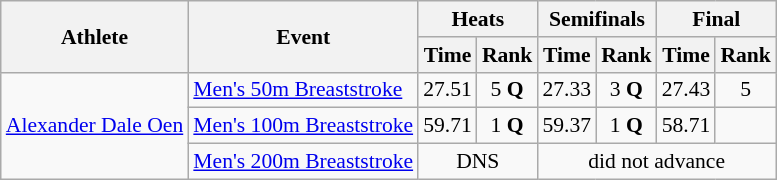<table class=wikitable style="font-size:90%">
<tr>
<th rowspan="2">Athlete</th>
<th rowspan="2">Event</th>
<th colspan="2">Heats</th>
<th colspan="2">Semifinals</th>
<th colspan="2">Final</th>
</tr>
<tr>
<th>Time</th>
<th>Rank</th>
<th>Time</th>
<th>Rank</th>
<th>Time</th>
<th>Rank</th>
</tr>
<tr>
<td rowspan="3"><a href='#'>Alexander Dale Oen</a></td>
<td><a href='#'>Men's 50m Breaststroke</a></td>
<td align=center>27.51</td>
<td align=center>5 <strong>Q</strong></td>
<td align=center>27.33</td>
<td align=center>3 <strong>Q</strong></td>
<td align=center>27.43</td>
<td align=center>5</td>
</tr>
<tr>
<td><a href='#'>Men's 100m Breaststroke</a></td>
<td align=center>59.71</td>
<td align=center>1 <strong>Q</strong></td>
<td align=center>59.37</td>
<td align=center>1 <strong>Q</strong></td>
<td align=center>58.71</td>
<td align=center></td>
</tr>
<tr>
<td><a href='#'>Men's 200m Breaststroke</a></td>
<td align=center colspan=2>DNS</td>
<td align=center colspan=4>did not advance</td>
</tr>
</table>
